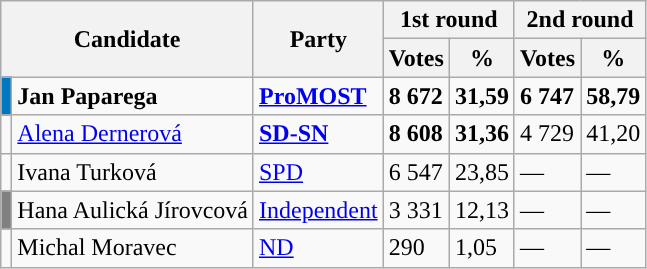<table class="wikitable sortable">
<tr>
<th colspan="2" rowspan="2">Candidate</th>
<th rowspan="2">Party</th>
<th colspan="2">1st round</th>
<th colspan="2">2nd round</th>
</tr>
<tr>
<th>Votes</th>
<th>%</th>
<th>Votes</th>
<th>%</th>
</tr>
<tr>
<td style="background-color:#0077C3;"></td>
<td><strong>Jan Paparega</strong></td>
<td><strong><a href='#'>ProMOST</a></strong></td>
<td><strong>8 672</strong></td>
<td><strong>31,59</strong></td>
<td><strong>6 747</strong></td>
<td><strong>58,79</strong></td>
</tr>
<tr>
<td style="background-color:"></td>
<td><a href='#'>Alena Dernerová</a></td>
<td><strong><a href='#'>SD-SN</a></strong></td>
<td><strong>8 608</strong></td>
<td><strong>31,36</strong></td>
<td>4 729</td>
<td>41,20</td>
</tr>
<tr>
<td style="background-color:"></td>
<td>Ivana Turková</td>
<td><a href='#'>SPD</a></td>
<td>6 547</td>
<td>23,85</td>
<td>—</td>
<td>—</td>
</tr>
<tr>
<td style="background-color:gray;"></td>
<td>Hana Aulická Jírovcová</td>
<td><a href='#'>Independent</a></td>
<td>3 331</td>
<td>12,13</td>
<td>—</td>
<td>—</td>
</tr>
<tr>
<td style="background-color:"></td>
<td>Michal Moravec</td>
<td><a href='#'>ND</a></td>
<td>290</td>
<td>1,05</td>
<td>—</td>
<td>—</td>
</tr>
</table>
